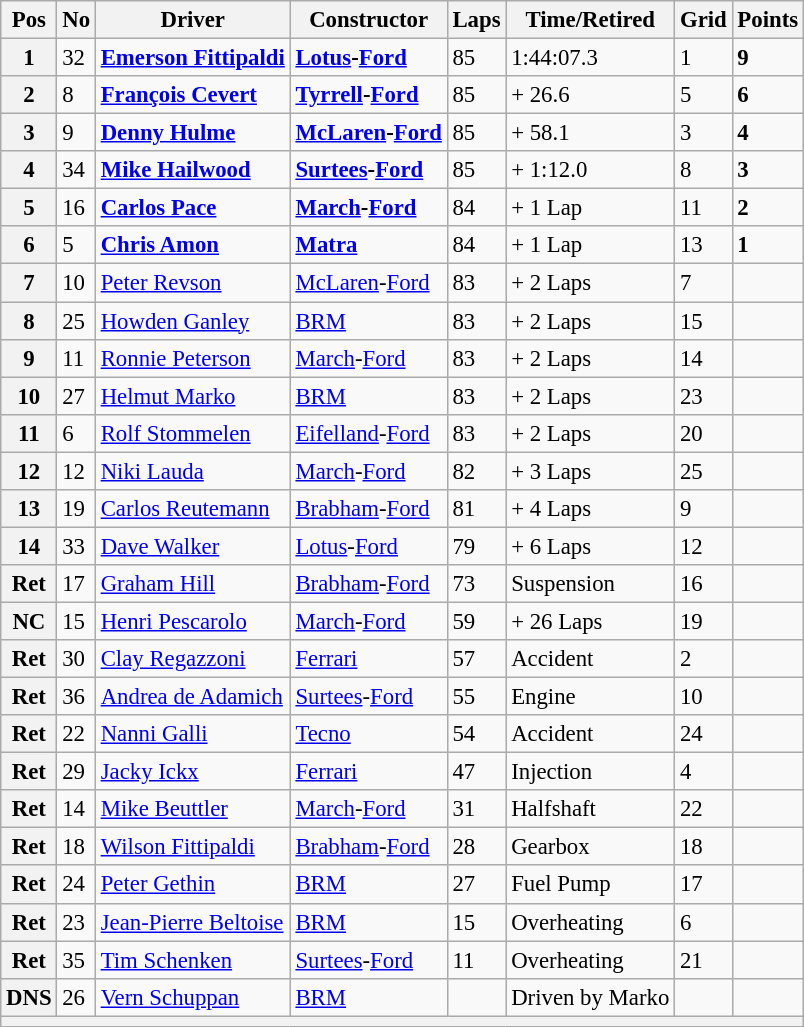<table class="wikitable" style="font-size: 95%;">
<tr>
<th>Pos</th>
<th>No</th>
<th>Driver</th>
<th>Constructor</th>
<th>Laps</th>
<th>Time/Retired</th>
<th>Grid</th>
<th>Points</th>
</tr>
<tr>
<th>1</th>
<td>32</td>
<td> <strong><a href='#'>Emerson Fittipaldi</a></strong></td>
<td><strong><a href='#'>Lotus</a>-<a href='#'>Ford</a></strong></td>
<td>85</td>
<td>1:44:07.3</td>
<td>1</td>
<td><strong>9</strong></td>
</tr>
<tr>
<th>2</th>
<td>8</td>
<td> <strong><a href='#'>François Cevert</a></strong></td>
<td><strong><a href='#'>Tyrrell</a>-<a href='#'>Ford</a></strong></td>
<td>85</td>
<td>+ 26.6</td>
<td>5</td>
<td><strong>6</strong></td>
</tr>
<tr>
<th>3</th>
<td>9</td>
<td> <strong><a href='#'>Denny Hulme</a></strong></td>
<td><strong><a href='#'>McLaren</a>-<a href='#'>Ford</a></strong></td>
<td>85</td>
<td>+ 58.1</td>
<td>3</td>
<td><strong>4</strong></td>
</tr>
<tr>
<th>4</th>
<td>34</td>
<td> <strong><a href='#'>Mike Hailwood</a></strong></td>
<td><strong><a href='#'>Surtees</a>-<a href='#'>Ford</a></strong></td>
<td>85</td>
<td>+ 1:12.0</td>
<td>8</td>
<td><strong>3</strong></td>
</tr>
<tr>
<th>5</th>
<td>16</td>
<td> <strong><a href='#'>Carlos Pace</a></strong></td>
<td><strong><a href='#'>March</a>-<a href='#'>Ford</a></strong></td>
<td>84</td>
<td>+ 1 Lap</td>
<td>11</td>
<td><strong>2</strong></td>
</tr>
<tr>
<th>6</th>
<td>5</td>
<td> <strong><a href='#'>Chris Amon</a></strong></td>
<td><strong><a href='#'>Matra</a></strong></td>
<td>84</td>
<td>+ 1 Lap</td>
<td>13</td>
<td><strong>1</strong></td>
</tr>
<tr>
<th>7</th>
<td>10</td>
<td> <a href='#'>Peter Revson</a></td>
<td><a href='#'>McLaren</a>-<a href='#'>Ford</a></td>
<td>83</td>
<td>+ 2 Laps</td>
<td>7</td>
<td> </td>
</tr>
<tr>
<th>8</th>
<td>25</td>
<td> <a href='#'>Howden Ganley</a></td>
<td><a href='#'>BRM</a></td>
<td>83</td>
<td>+ 2 Laps</td>
<td>15</td>
<td> </td>
</tr>
<tr>
<th>9</th>
<td>11</td>
<td> <a href='#'>Ronnie Peterson</a></td>
<td><a href='#'>March</a>-<a href='#'>Ford</a></td>
<td>83</td>
<td>+ 2 Laps</td>
<td>14</td>
<td> </td>
</tr>
<tr>
<th>10</th>
<td>27</td>
<td> <a href='#'>Helmut Marko</a></td>
<td><a href='#'>BRM</a></td>
<td>83</td>
<td>+ 2 Laps</td>
<td>23</td>
<td> </td>
</tr>
<tr>
<th>11</th>
<td>6</td>
<td> <a href='#'>Rolf Stommelen</a></td>
<td><a href='#'>Eifelland</a>-<a href='#'>Ford</a></td>
<td>83</td>
<td>+ 2 Laps</td>
<td>20</td>
<td> </td>
</tr>
<tr>
<th>12</th>
<td>12</td>
<td> <a href='#'>Niki Lauda</a></td>
<td><a href='#'>March</a>-<a href='#'>Ford</a></td>
<td>82</td>
<td>+ 3 Laps</td>
<td>25</td>
<td> </td>
</tr>
<tr>
<th>13</th>
<td>19</td>
<td> <a href='#'>Carlos Reutemann</a></td>
<td><a href='#'>Brabham</a>-<a href='#'>Ford</a></td>
<td>81</td>
<td>+ 4 Laps</td>
<td>9</td>
<td> </td>
</tr>
<tr>
<th>14</th>
<td>33</td>
<td> <a href='#'>Dave Walker</a></td>
<td><a href='#'>Lotus</a>-<a href='#'>Ford</a></td>
<td>79</td>
<td>+ 6 Laps</td>
<td>12</td>
<td> </td>
</tr>
<tr>
<th>Ret</th>
<td>17</td>
<td> <a href='#'>Graham Hill</a></td>
<td><a href='#'>Brabham</a>-<a href='#'>Ford</a></td>
<td>73</td>
<td>Suspension</td>
<td>16</td>
<td> </td>
</tr>
<tr>
<th>NC</th>
<td>15</td>
<td> <a href='#'>Henri Pescarolo</a></td>
<td><a href='#'>March</a>-<a href='#'>Ford</a></td>
<td>59</td>
<td>+ 26 Laps</td>
<td>19</td>
<td> </td>
</tr>
<tr>
<th>Ret</th>
<td>30</td>
<td> <a href='#'>Clay Regazzoni</a></td>
<td><a href='#'>Ferrari</a></td>
<td>57</td>
<td>Accident</td>
<td>2</td>
<td> </td>
</tr>
<tr>
<th>Ret</th>
<td>36</td>
<td> <a href='#'>Andrea de Adamich</a></td>
<td><a href='#'>Surtees</a>-<a href='#'>Ford</a></td>
<td>55</td>
<td>Engine</td>
<td>10</td>
<td> </td>
</tr>
<tr>
<th>Ret</th>
<td>22</td>
<td> <a href='#'>Nanni Galli</a></td>
<td><a href='#'>Tecno</a></td>
<td>54</td>
<td>Accident</td>
<td>24</td>
<td> </td>
</tr>
<tr>
<th>Ret</th>
<td>29</td>
<td> <a href='#'>Jacky Ickx</a></td>
<td><a href='#'>Ferrari</a></td>
<td>47</td>
<td>Injection</td>
<td>4</td>
<td> </td>
</tr>
<tr>
<th>Ret</th>
<td>14</td>
<td> <a href='#'>Mike Beuttler</a></td>
<td><a href='#'>March</a>-<a href='#'>Ford</a></td>
<td>31</td>
<td>Halfshaft</td>
<td>22</td>
<td> </td>
</tr>
<tr>
<th>Ret</th>
<td>18</td>
<td> <a href='#'>Wilson Fittipaldi</a></td>
<td><a href='#'>Brabham</a>-<a href='#'>Ford</a></td>
<td>28</td>
<td>Gearbox</td>
<td>18</td>
<td> </td>
</tr>
<tr>
<th>Ret</th>
<td>24</td>
<td> <a href='#'>Peter Gethin</a></td>
<td><a href='#'>BRM</a></td>
<td>27</td>
<td>Fuel Pump</td>
<td>17</td>
<td> </td>
</tr>
<tr>
<th>Ret</th>
<td>23</td>
<td> <a href='#'>Jean-Pierre Beltoise</a></td>
<td><a href='#'>BRM</a></td>
<td>15</td>
<td>Overheating</td>
<td>6</td>
<td> </td>
</tr>
<tr>
<th>Ret</th>
<td>35</td>
<td> <a href='#'>Tim Schenken</a></td>
<td><a href='#'>Surtees</a>-<a href='#'>Ford</a></td>
<td>11</td>
<td>Overheating</td>
<td>21</td>
<td> </td>
</tr>
<tr>
<th>DNS</th>
<td>26</td>
<td> <a href='#'>Vern Schuppan</a></td>
<td><a href='#'>BRM</a></td>
<td> </td>
<td>Driven by Marko</td>
<td> </td>
<td> </td>
</tr>
<tr>
<th colspan="8"></th>
</tr>
</table>
